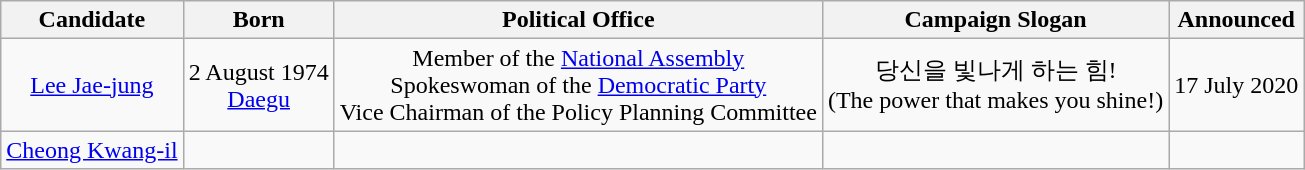<table class="wikitable" style="text-align:center;">
<tr>
<th>Candidate</th>
<th>Born</th>
<th>Political Office</th>
<th>Campaign Slogan</th>
<th>Announced</th>
</tr>
<tr>
<td><a href='#'>Lee Jae-jung</a></td>
<td>2 August 1974<br><a href='#'>Daegu</a></td>
<td>Member of the <a href='#'>National Assembly</a> <br>Spokeswoman of the <a href='#'>Democratic Party</a> <br>Vice Chairman of the Policy Planning Committee </td>
<td>당신을 빛나게 하는 힘!<br>(The power that makes you shine!)</td>
<td>17 July 2020</td>
</tr>
<tr>
<td><a href='#'>Cheong Kwang-il</a></td>
<td></td>
<td></td>
<td></td>
<td></td>
</tr>
</table>
